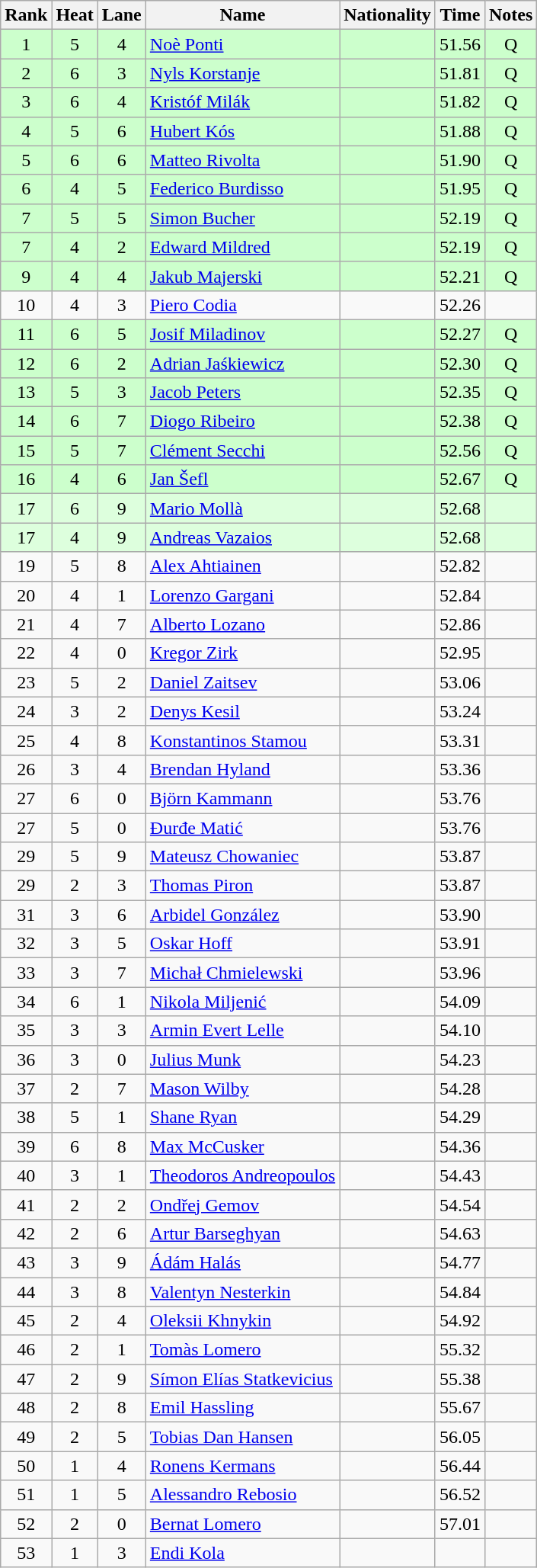<table class="wikitable sortable" style="text-align:center">
<tr>
<th>Rank</th>
<th>Heat</th>
<th>Lane</th>
<th>Name</th>
<th>Nationality</th>
<th>Time</th>
<th>Notes</th>
</tr>
<tr bgcolor=ccffcc>
<td>1</td>
<td>5</td>
<td>4</td>
<td align=left><a href='#'>Noè Ponti</a></td>
<td align=left></td>
<td>51.56</td>
<td>Q</td>
</tr>
<tr bgcolor=ccffcc>
<td>2</td>
<td>6</td>
<td>3</td>
<td align=left><a href='#'>Nyls Korstanje</a></td>
<td align=left></td>
<td>51.81</td>
<td>Q</td>
</tr>
<tr bgcolor=ccffcc>
<td>3</td>
<td>6</td>
<td>4</td>
<td align=left><a href='#'>Kristóf Milák</a></td>
<td align=left></td>
<td>51.82</td>
<td>Q</td>
</tr>
<tr bgcolor=ccffcc>
<td>4</td>
<td>5</td>
<td>6</td>
<td align=left><a href='#'>Hubert Kós</a></td>
<td align=left></td>
<td>51.88</td>
<td>Q</td>
</tr>
<tr bgcolor=ccffcc>
<td>5</td>
<td>6</td>
<td>6</td>
<td align=left><a href='#'>Matteo Rivolta</a></td>
<td align=left></td>
<td>51.90</td>
<td>Q</td>
</tr>
<tr bgcolor=ccffcc>
<td>6</td>
<td>4</td>
<td>5</td>
<td align=left><a href='#'>Federico Burdisso</a></td>
<td align=left></td>
<td>51.95</td>
<td>Q</td>
</tr>
<tr bgcolor=ccffcc>
<td>7</td>
<td>5</td>
<td>5</td>
<td align=left><a href='#'>Simon Bucher</a></td>
<td align=left></td>
<td>52.19</td>
<td>Q</td>
</tr>
<tr bgcolor=ccffcc>
<td>7</td>
<td>4</td>
<td>2</td>
<td align=left><a href='#'>Edward Mildred</a></td>
<td align=left></td>
<td>52.19</td>
<td>Q</td>
</tr>
<tr bgcolor=ccffcc>
<td>9</td>
<td>4</td>
<td>4</td>
<td align=left><a href='#'>Jakub Majerski</a></td>
<td align=left></td>
<td>52.21</td>
<td>Q</td>
</tr>
<tr>
<td>10</td>
<td>4</td>
<td>3</td>
<td align=left><a href='#'>Piero Codia</a></td>
<td align=left></td>
<td>52.26</td>
<td></td>
</tr>
<tr bgcolor=ccffcc>
<td>11</td>
<td>6</td>
<td>5</td>
<td align=left><a href='#'>Josif Miladinov</a></td>
<td align=left></td>
<td>52.27</td>
<td>Q</td>
</tr>
<tr bgcolor=ccffcc>
<td>12</td>
<td>6</td>
<td>2</td>
<td align=left><a href='#'>Adrian Jaśkiewicz</a></td>
<td align=left></td>
<td>52.30</td>
<td>Q</td>
</tr>
<tr bgcolor=ccffcc>
<td>13</td>
<td>5</td>
<td>3</td>
<td align=left><a href='#'>Jacob Peters</a></td>
<td align=left></td>
<td>52.35</td>
<td>Q</td>
</tr>
<tr bgcolor=ccffcc>
<td>14</td>
<td>6</td>
<td>7</td>
<td align=left><a href='#'>Diogo Ribeiro</a></td>
<td align=left></td>
<td>52.38</td>
<td>Q</td>
</tr>
<tr bgcolor=ccffcc>
<td>15</td>
<td>5</td>
<td>7</td>
<td align=left><a href='#'>Clément Secchi</a></td>
<td align=left></td>
<td>52.56</td>
<td>Q</td>
</tr>
<tr bgcolor=ccffcc>
<td>16</td>
<td>4</td>
<td>6</td>
<td align=left><a href='#'>Jan Šefl</a></td>
<td align=left></td>
<td>52.67</td>
<td>Q</td>
</tr>
<tr bgcolor=ddffdd>
<td>17</td>
<td>6</td>
<td>9</td>
<td align=left><a href='#'>Mario Mollà</a></td>
<td align=left></td>
<td>52.68</td>
<td></td>
</tr>
<tr bgcolor=ddffdd>
<td>17</td>
<td>4</td>
<td>9</td>
<td align=left><a href='#'>Andreas Vazaios</a></td>
<td align=left></td>
<td>52.68</td>
<td></td>
</tr>
<tr>
<td>19</td>
<td>5</td>
<td>8</td>
<td align=left><a href='#'>Alex Ahtiainen</a></td>
<td align=left></td>
<td>52.82</td>
<td></td>
</tr>
<tr>
<td>20</td>
<td>4</td>
<td>1</td>
<td align=left><a href='#'>Lorenzo Gargani</a></td>
<td align=left></td>
<td>52.84</td>
<td></td>
</tr>
<tr>
<td>21</td>
<td>4</td>
<td>7</td>
<td align=left><a href='#'>Alberto Lozano</a></td>
<td align=left></td>
<td>52.86</td>
<td></td>
</tr>
<tr>
<td>22</td>
<td>4</td>
<td>0</td>
<td align=left><a href='#'>Kregor Zirk</a></td>
<td align=left></td>
<td>52.95</td>
<td></td>
</tr>
<tr>
<td>23</td>
<td>5</td>
<td>2</td>
<td align=left><a href='#'>Daniel Zaitsev</a></td>
<td align=left></td>
<td>53.06</td>
<td></td>
</tr>
<tr>
<td>24</td>
<td>3</td>
<td>2</td>
<td align=left><a href='#'>Denys Kesil</a></td>
<td align=left></td>
<td>53.24</td>
<td></td>
</tr>
<tr>
<td>25</td>
<td>4</td>
<td>8</td>
<td align=left><a href='#'>Konstantinos Stamou</a></td>
<td align=left></td>
<td>53.31</td>
<td></td>
</tr>
<tr>
<td>26</td>
<td>3</td>
<td>4</td>
<td align=left><a href='#'>Brendan Hyland</a></td>
<td align=left></td>
<td>53.36</td>
<td></td>
</tr>
<tr>
<td>27</td>
<td>6</td>
<td>0</td>
<td align=left><a href='#'>Björn Kammann</a></td>
<td align=left></td>
<td>53.76</td>
<td></td>
</tr>
<tr>
<td>27</td>
<td>5</td>
<td>0</td>
<td align=left><a href='#'>Đurđe Matić</a></td>
<td align=left></td>
<td>53.76</td>
<td></td>
</tr>
<tr>
<td>29</td>
<td>5</td>
<td>9</td>
<td align=left><a href='#'>Mateusz Chowaniec</a></td>
<td align=left></td>
<td>53.87</td>
<td></td>
</tr>
<tr>
<td>29</td>
<td>2</td>
<td>3</td>
<td align=left><a href='#'>Thomas Piron</a></td>
<td align=left></td>
<td>53.87</td>
<td></td>
</tr>
<tr>
<td>31</td>
<td>3</td>
<td>6</td>
<td align=left><a href='#'>Arbidel González</a></td>
<td align=left></td>
<td>53.90</td>
<td></td>
</tr>
<tr>
<td>32</td>
<td>3</td>
<td>5</td>
<td align=left><a href='#'>Oskar Hoff</a></td>
<td align=left></td>
<td>53.91</td>
<td></td>
</tr>
<tr>
<td>33</td>
<td>3</td>
<td>7</td>
<td align=left><a href='#'>Michał Chmielewski</a></td>
<td align=left></td>
<td>53.96</td>
<td></td>
</tr>
<tr>
<td>34</td>
<td>6</td>
<td>1</td>
<td align=left><a href='#'>Nikola Miljenić</a></td>
<td align=left></td>
<td>54.09</td>
<td></td>
</tr>
<tr>
<td>35</td>
<td>3</td>
<td>3</td>
<td align=left><a href='#'>Armin Evert Lelle</a></td>
<td align=left></td>
<td>54.10</td>
<td></td>
</tr>
<tr>
<td>36</td>
<td>3</td>
<td>0</td>
<td align=left><a href='#'>Julius Munk</a></td>
<td align=left></td>
<td>54.23</td>
<td></td>
</tr>
<tr>
<td>37</td>
<td>2</td>
<td>7</td>
<td align=left><a href='#'>Mason Wilby</a></td>
<td align=left></td>
<td>54.28</td>
<td></td>
</tr>
<tr>
<td>38</td>
<td>5</td>
<td>1</td>
<td align=left><a href='#'>Shane Ryan</a></td>
<td align=left></td>
<td>54.29</td>
<td></td>
</tr>
<tr>
<td>39</td>
<td>6</td>
<td>8</td>
<td align=left><a href='#'>Max McCusker</a></td>
<td align=left></td>
<td>54.36</td>
<td></td>
</tr>
<tr>
<td>40</td>
<td>3</td>
<td>1</td>
<td align=left><a href='#'>Theodoros Andreopoulos</a></td>
<td align=left></td>
<td>54.43</td>
<td></td>
</tr>
<tr>
<td>41</td>
<td>2</td>
<td>2</td>
<td align=left><a href='#'>Ondřej Gemov</a></td>
<td align=left></td>
<td>54.54</td>
<td></td>
</tr>
<tr>
<td>42</td>
<td>2</td>
<td>6</td>
<td align=left><a href='#'>Artur Barseghyan</a></td>
<td align=left></td>
<td>54.63</td>
<td></td>
</tr>
<tr>
<td>43</td>
<td>3</td>
<td>9</td>
<td align=left><a href='#'>Ádám Halás</a></td>
<td align=left></td>
<td>54.77</td>
<td></td>
</tr>
<tr>
<td>44</td>
<td>3</td>
<td>8</td>
<td align=left><a href='#'>Valentyn Nesterkin</a></td>
<td align=left></td>
<td>54.84</td>
<td></td>
</tr>
<tr>
<td>45</td>
<td>2</td>
<td>4</td>
<td align=left><a href='#'>Oleksii Khnykin</a></td>
<td align=left></td>
<td>54.92</td>
<td></td>
</tr>
<tr>
<td>46</td>
<td>2</td>
<td>1</td>
<td align=left><a href='#'>Tomàs Lomero</a></td>
<td align=left></td>
<td>55.32</td>
<td></td>
</tr>
<tr>
<td>47</td>
<td>2</td>
<td>9</td>
<td align=left><a href='#'>Símon Elías Statkevicius</a></td>
<td align=left></td>
<td>55.38</td>
<td></td>
</tr>
<tr>
<td>48</td>
<td>2</td>
<td>8</td>
<td align=left><a href='#'>Emil Hassling</a></td>
<td align=left></td>
<td>55.67</td>
<td></td>
</tr>
<tr>
<td>49</td>
<td>2</td>
<td>5</td>
<td align=left><a href='#'>Tobias Dan Hansen</a></td>
<td align=left></td>
<td>56.05</td>
<td></td>
</tr>
<tr>
<td>50</td>
<td>1</td>
<td>4</td>
<td align=left><a href='#'>Ronens Kermans</a></td>
<td align=left></td>
<td>56.44</td>
<td></td>
</tr>
<tr>
<td>51</td>
<td>1</td>
<td>5</td>
<td align=left><a href='#'>Alessandro Rebosio</a></td>
<td align=left></td>
<td>56.52</td>
<td></td>
</tr>
<tr>
<td>52</td>
<td>2</td>
<td>0</td>
<td align=left><a href='#'>Bernat Lomero</a></td>
<td align=left></td>
<td>57.01</td>
<td></td>
</tr>
<tr>
<td>53</td>
<td>1</td>
<td>3</td>
<td align=left><a href='#'>Endi Kola</a></td>
<td align=left></td>
<td></td>
<td></td>
</tr>
</table>
